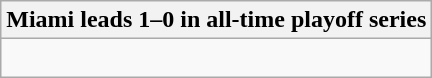<table class="wikitable collapsible collapsed">
<tr>
<th>Miami leads 1–0 in all-time playoff series</th>
</tr>
<tr>
<td><br></td>
</tr>
</table>
